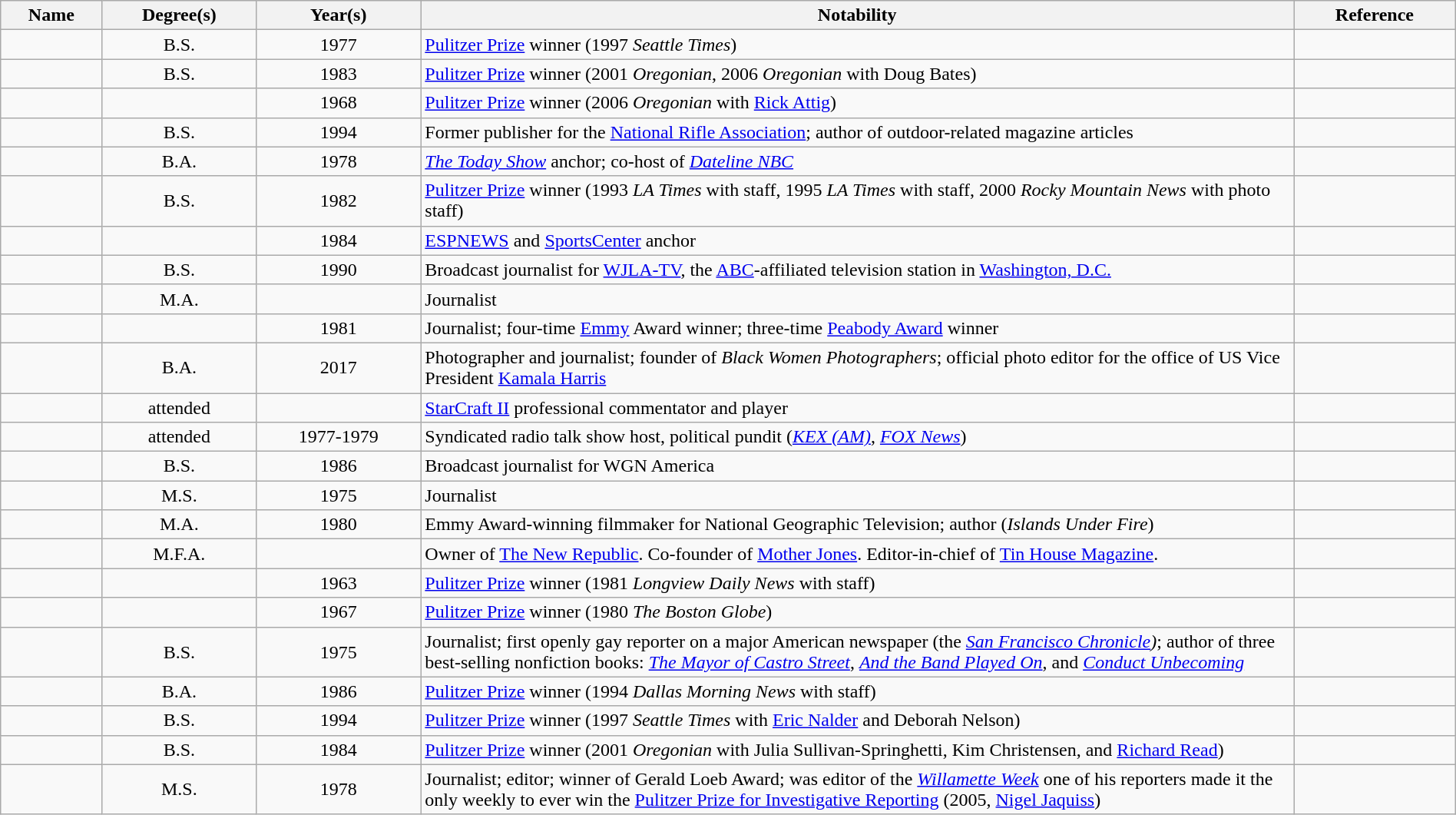<table class="wikitable sortable" style="width:100%">
<tr>
<th width="* ">Name</th>
<th>Degree(s)</th>
<th>Year(s)</th>
<th width="60%" class="unsortable">Notability</th>
<th width="* " class="unsortable">Reference</th>
</tr>
<tr>
<td></td>
<td align="center">B.S.</td>
<td align="center">1977</td>
<td><a href='#'>Pulitzer Prize</a> winner (1997 <em>Seattle Times</em>)</td>
<td align="center"></td>
</tr>
<tr>
<td></td>
<td align="center">B.S.</td>
<td align="center">1983</td>
<td><a href='#'>Pulitzer Prize</a> winner (2001 <em>Oregonian</em>, 2006 <em>Oregonian</em> with Doug Bates)</td>
<td align="center"></td>
</tr>
<tr>
<td></td>
<td align="center"></td>
<td align="center">1968</td>
<td><a href='#'>Pulitzer Prize</a> winner (2006 <em>Oregonian</em> with <a href='#'>Rick Attig</a>)</td>
<td align="center"></td>
</tr>
<tr>
<td></td>
<td align="center">B.S.</td>
<td align="center">1994</td>
<td>Former publisher for the <a href='#'>National Rifle Association</a>; author of outdoor-related magazine articles</td>
<td align="center"></td>
</tr>
<tr>
<td></td>
<td align="center">B.A.</td>
<td align="center">1978</td>
<td><em><a href='#'>The Today Show</a></em> anchor; co-host of <em><a href='#'>Dateline NBC</a></em></td>
<td align="center"></td>
</tr>
<tr>
<td></td>
<td align="center">B.S.</td>
<td align="center">1982</td>
<td><a href='#'>Pulitzer Prize</a> winner (1993 <em>LA Times</em> with staff, 1995 <em>LA Times</em> with staff, 2000 <em>Rocky Mountain News</em> with photo staff)</td>
<td align="center"></td>
</tr>
<tr>
<td></td>
<td align="center"></td>
<td align="center">1984</td>
<td><a href='#'>ESPNEWS</a> and <a href='#'>SportsCenter</a> anchor</td>
<td align="center"></td>
</tr>
<tr>
<td></td>
<td align="center">B.S.</td>
<td align="center">1990</td>
<td>Broadcast journalist for <a href='#'>WJLA-TV</a>, the <a href='#'>ABC</a>-affiliated television station in <a href='#'>Washington, D.C.</a></td>
<td align="center"></td>
</tr>
<tr>
<td></td>
<td align="center">M.A.</td>
<td align="center"></td>
<td>Journalist</td>
<td align="center"></td>
</tr>
<tr>
<td></td>
<td align="center"></td>
<td align="center">1981</td>
<td>Journalist; four-time <a href='#'>Emmy</a> Award winner; three-time <a href='#'>Peabody Award</a> winner</td>
<td align="center"></td>
</tr>
<tr>
<td></td>
<td align="center">B.A.</td>
<td align="center">2017</td>
<td>Photographer and journalist; founder of <em>Black Women Photographers</em>; official photo editor for the office of US Vice President <a href='#'>Kamala Harris</a></td>
<td align="center"></td>
</tr>
<tr>
<td></td>
<td align="center">attended</td>
<td align="center"></td>
<td><a href='#'>StarCraft II</a> professional commentator and player</td>
<td align="center"></td>
</tr>
<tr>
<td></td>
<td align="center">attended</td>
<td align="center">1977-1979</td>
<td>Syndicated radio talk show host, political pundit (<em><a href='#'>KEX (AM)</a></em>, <em><a href='#'>FOX News</a></em>)</td>
<td align="center"></td>
</tr>
<tr>
<td></td>
<td align="center">B.S.</td>
<td align="center">1986</td>
<td>Broadcast journalist for WGN America</td>
<td align="center"></td>
</tr>
<tr>
<td></td>
<td align="center">M.S.</td>
<td align="center">1975</td>
<td>Journalist</td>
<td align="center"></td>
</tr>
<tr>
<td></td>
<td align="center">M.A.</td>
<td align="center">1980</td>
<td>Emmy Award-winning filmmaker for National Geographic Television; author (<em>Islands Under Fire</em>)</td>
<td align="center"></td>
</tr>
<tr>
<td></td>
<td align="center">M.F.A.</td>
<td align="center"></td>
<td>Owner of <a href='#'>The New Republic</a>. Co-founder of <a href='#'>Mother Jones</a>. Editor-in-chief of <a href='#'>Tin House Magazine</a>.</td>
<td align="center"></td>
</tr>
<tr>
<td></td>
<td align="center"></td>
<td align="center">1963</td>
<td><a href='#'>Pulitzer Prize</a> winner (1981 <em>Longview Daily News</em> with staff)</td>
<td align="center"></td>
</tr>
<tr>
<td></td>
<td align="center"></td>
<td align="center">1967</td>
<td><a href='#'>Pulitzer Prize</a> winner (1980 <em>The Boston Globe</em>)</td>
<td align="center"></td>
</tr>
<tr>
<td></td>
<td align="center">B.S.</td>
<td align="center">1975</td>
<td>Journalist; first openly gay reporter on a major American newspaper (the <em><a href='#'>San Francisco Chronicle</a>)</em>; author of three best-selling nonfiction books: <em><a href='#'>The Mayor of Castro Street</a></em>, <em><a href='#'>And the Band Played On</a></em>, and <em><a href='#'>Conduct Unbecoming</a></em></td>
<td align="center"></td>
</tr>
<tr>
<td></td>
<td align="center">B.A.</td>
<td align="center">1986</td>
<td><a href='#'>Pulitzer Prize</a> winner (1994 <em>Dallas Morning News</em> with staff)</td>
<td align="center"></td>
</tr>
<tr>
<td></td>
<td align="center">B.S.</td>
<td align="center">1994</td>
<td><a href='#'>Pulitzer Prize</a> winner (1997 <em>Seattle Times</em> with <a href='#'>Eric Nalder</a> and Deborah Nelson)</td>
<td align="center"></td>
</tr>
<tr>
<td></td>
<td align="center">B.S.</td>
<td align="center">1984</td>
<td><a href='#'>Pulitzer Prize</a> winner (2001 <em>Oregonian</em> with Julia Sullivan-Springhetti, Kim Christensen, and <a href='#'>Richard Read</a>)</td>
<td align="center"></td>
</tr>
<tr>
<td></td>
<td align="center">M.S.</td>
<td align="center">1978</td>
<td>Journalist; editor; winner of Gerald Loeb Award; was editor of the <em><a href='#'>Willamette Week</a></em> one of his reporters made it the only weekly to ever win the <a href='#'>Pulitzer Prize for Investigative Reporting</a> (2005, <a href='#'>Nigel Jaquiss</a>)</td>
<td align="center"></td>
</tr>
</table>
